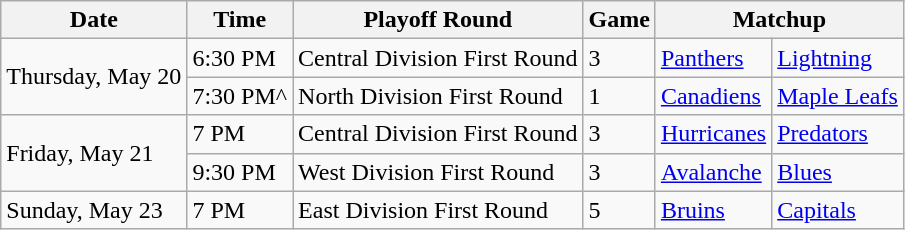<table class="wikitable">
<tr>
<th>Date</th>
<th>Time</th>
<th>Playoff Round</th>
<th>Game</th>
<th colspan="2">Matchup</th>
</tr>
<tr>
<td rowspan="2">Thursday, May 20</td>
<td>6:30 PM</td>
<td>Central Division First Round</td>
<td>3</td>
<td><a href='#'>Panthers</a></td>
<td><a href='#'>Lightning</a></td>
</tr>
<tr>
<td>7:30 PM^</td>
<td>North Division First Round</td>
<td>1</td>
<td><a href='#'>Canadiens</a></td>
<td><a href='#'>Maple Leafs</a></td>
</tr>
<tr>
<td rowspan="2">Friday, May 21</td>
<td>7 PM</td>
<td>Central Division First Round</td>
<td>3</td>
<td><a href='#'>Hurricanes</a></td>
<td><a href='#'>Predators</a></td>
</tr>
<tr>
<td>9:30 PM</td>
<td>West Division First Round</td>
<td>3</td>
<td><a href='#'>Avalanche</a></td>
<td><a href='#'>Blues</a></td>
</tr>
<tr>
<td>Sunday, May 23</td>
<td>7 PM</td>
<td>East Division First Round</td>
<td>5</td>
<td><a href='#'>Bruins</a></td>
<td><a href='#'>Capitals</a></td>
</tr>
</table>
